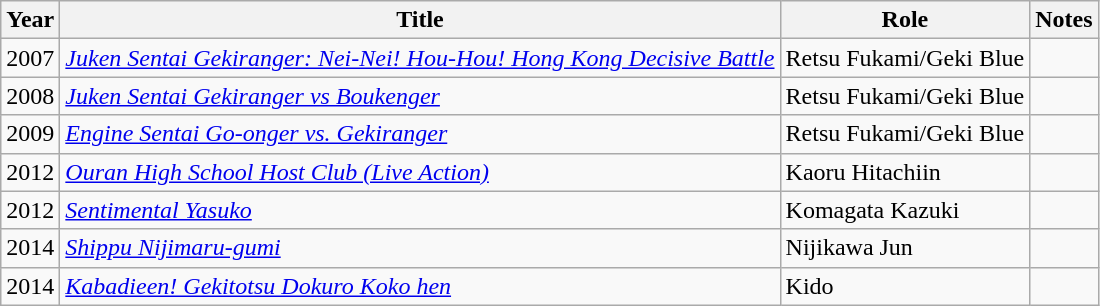<table class="wikitable sortable">
<tr>
<th>Year</th>
<th>Title</th>
<th>Role</th>
<th class="unsortable">Notes</th>
</tr>
<tr>
<td>2007</td>
<td><em><a href='#'>Juken Sentai Gekiranger: Nei-Nei! Hou-Hou! Hong Kong Decisive Battle</a></em></td>
<td>Retsu Fukami/Geki Blue</td>
<td></td>
</tr>
<tr>
<td>2008</td>
<td><em><a href='#'>Juken Sentai Gekiranger vs Boukenger</a></em></td>
<td>Retsu Fukami/Geki Blue</td>
<td></td>
</tr>
<tr>
<td>2009</td>
<td><em><a href='#'>Engine Sentai Go-onger vs. Gekiranger</a></em></td>
<td>Retsu Fukami/Geki Blue</td>
<td></td>
</tr>
<tr>
<td>2012</td>
<td><em><a href='#'>Ouran High School Host Club (Live Action)</a></em></td>
<td>Kaoru Hitachiin</td>
<td></td>
</tr>
<tr>
<td>2012</td>
<td><em><a href='#'>Sentimental Yasuko</a></em></td>
<td>Komagata Kazuki</td>
<td></td>
</tr>
<tr>
<td>2014</td>
<td><em><a href='#'>Shippu Nijimaru-gumi</a></em></td>
<td>Nijikawa Jun</td>
<td></td>
</tr>
<tr>
<td>2014</td>
<td><em><a href='#'>Kabadieen! Gekitotsu Dokuro Koko hen</a></em></td>
<td>Kido</td>
<td></td>
</tr>
</table>
